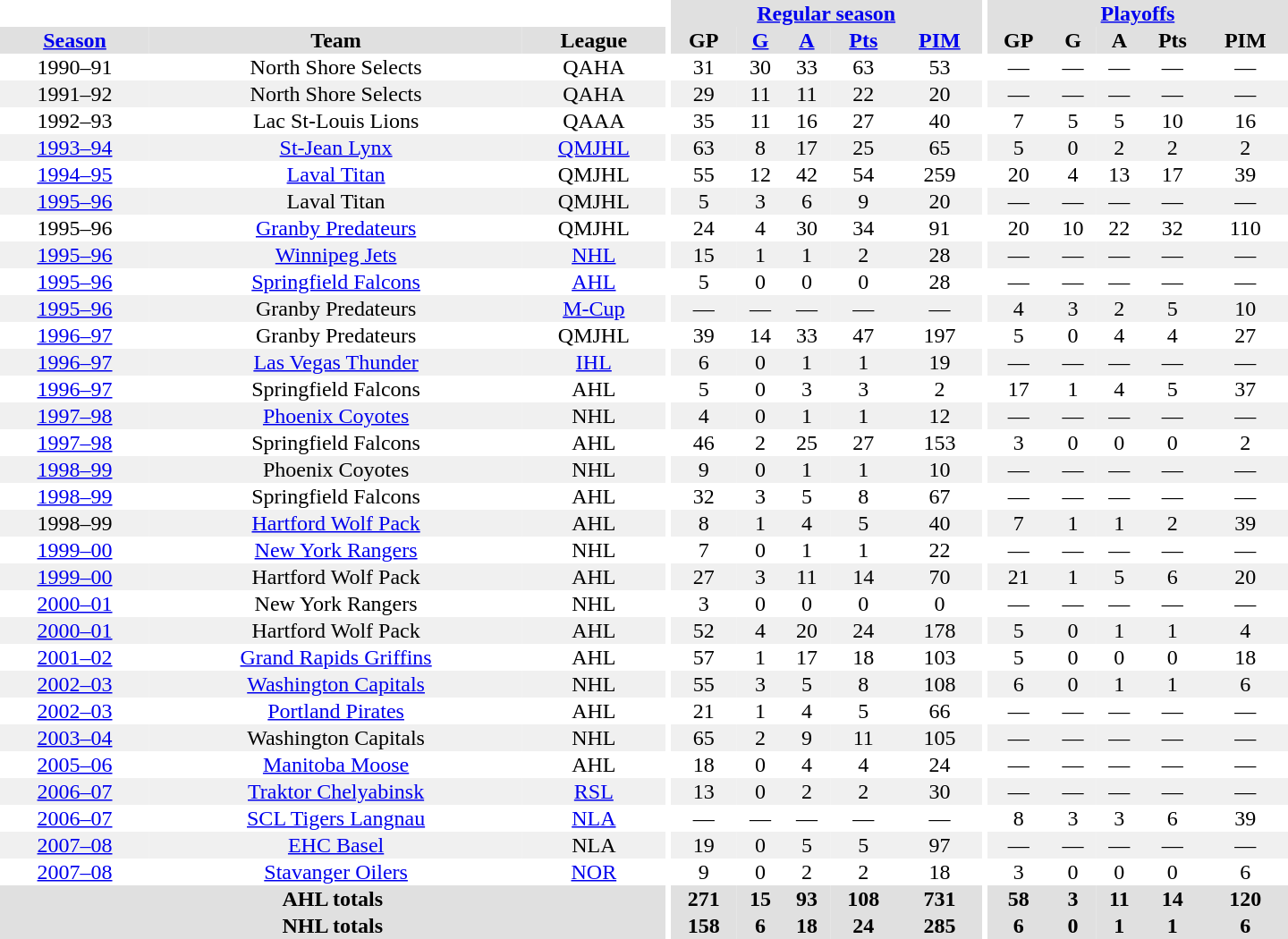<table border="0" cellpadding="1" cellspacing="0" style="text-align:center; width:60em">
<tr bgcolor="#e0e0e0">
<th colspan="3" bgcolor="#ffffff"></th>
<th rowspan="100" bgcolor="#ffffff"></th>
<th colspan="5"><a href='#'>Regular season</a></th>
<th rowspan="100" bgcolor="#ffffff"></th>
<th colspan="5"><a href='#'>Playoffs</a></th>
</tr>
<tr bgcolor="#e0e0e0">
<th><a href='#'>Season</a></th>
<th>Team</th>
<th>League</th>
<th>GP</th>
<th><a href='#'>G</a></th>
<th><a href='#'>A</a></th>
<th><a href='#'>Pts</a></th>
<th><a href='#'>PIM</a></th>
<th>GP</th>
<th>G</th>
<th>A</th>
<th>Pts</th>
<th>PIM</th>
</tr>
<tr>
<td>1990–91</td>
<td>North Shore Selects</td>
<td>QAHA</td>
<td>31</td>
<td>30</td>
<td>33</td>
<td>63</td>
<td>53</td>
<td>—</td>
<td>—</td>
<td>—</td>
<td>—</td>
<td>—</td>
</tr>
<tr bgcolor="#f0f0f0">
<td>1991–92</td>
<td>North Shore Selects</td>
<td>QAHA</td>
<td>29</td>
<td>11</td>
<td>11</td>
<td>22</td>
<td>20</td>
<td>—</td>
<td>—</td>
<td>—</td>
<td>—</td>
<td>—</td>
</tr>
<tr>
<td>1992–93</td>
<td>Lac St-Louis Lions</td>
<td>QAAA</td>
<td>35</td>
<td>11</td>
<td>16</td>
<td>27</td>
<td>40</td>
<td>7</td>
<td>5</td>
<td>5</td>
<td>10</td>
<td>16</td>
</tr>
<tr bgcolor="#f0f0f0">
<td><a href='#'>1993–94</a></td>
<td><a href='#'>St-Jean Lynx</a></td>
<td><a href='#'>QMJHL</a></td>
<td>63</td>
<td>8</td>
<td>17</td>
<td>25</td>
<td>65</td>
<td>5</td>
<td>0</td>
<td>2</td>
<td>2</td>
<td>2</td>
</tr>
<tr>
<td><a href='#'>1994–95</a></td>
<td><a href='#'>Laval Titan</a></td>
<td>QMJHL</td>
<td>55</td>
<td>12</td>
<td>42</td>
<td>54</td>
<td>259</td>
<td>20</td>
<td>4</td>
<td>13</td>
<td>17</td>
<td>39</td>
</tr>
<tr bgcolor="#f0f0f0">
<td><a href='#'>1995–96</a></td>
<td>Laval Titan</td>
<td>QMJHL</td>
<td>5</td>
<td>3</td>
<td>6</td>
<td>9</td>
<td>20</td>
<td>—</td>
<td>—</td>
<td>—</td>
<td>—</td>
<td>—</td>
</tr>
<tr>
<td>1995–96</td>
<td><a href='#'>Granby Predateurs</a></td>
<td>QMJHL</td>
<td>24</td>
<td>4</td>
<td>30</td>
<td>34</td>
<td>91</td>
<td>20</td>
<td>10</td>
<td>22</td>
<td>32</td>
<td>110</td>
</tr>
<tr bgcolor="#f0f0f0">
<td><a href='#'>1995–96</a></td>
<td><a href='#'>Winnipeg Jets</a></td>
<td><a href='#'>NHL</a></td>
<td>15</td>
<td>1</td>
<td>1</td>
<td>2</td>
<td>28</td>
<td>—</td>
<td>—</td>
<td>—</td>
<td>—</td>
<td>—</td>
</tr>
<tr>
<td><a href='#'>1995–96</a></td>
<td><a href='#'>Springfield Falcons</a></td>
<td><a href='#'>AHL</a></td>
<td>5</td>
<td>0</td>
<td>0</td>
<td>0</td>
<td>28</td>
<td>—</td>
<td>—</td>
<td>—</td>
<td>—</td>
<td>—</td>
</tr>
<tr bgcolor="#f0f0f0">
<td><a href='#'>1995–96</a></td>
<td>Granby Predateurs</td>
<td><a href='#'>M-Cup</a></td>
<td>—</td>
<td>—</td>
<td>—</td>
<td>—</td>
<td>—</td>
<td>4</td>
<td>3</td>
<td>2</td>
<td>5</td>
<td>10</td>
</tr>
<tr>
<td><a href='#'>1996–97</a></td>
<td>Granby Predateurs</td>
<td>QMJHL</td>
<td>39</td>
<td>14</td>
<td>33</td>
<td>47</td>
<td>197</td>
<td>5</td>
<td>0</td>
<td>4</td>
<td>4</td>
<td>27</td>
</tr>
<tr bgcolor="#f0f0f0">
<td><a href='#'>1996–97</a></td>
<td><a href='#'>Las Vegas Thunder</a></td>
<td><a href='#'>IHL</a></td>
<td>6</td>
<td>0</td>
<td>1</td>
<td>1</td>
<td>19</td>
<td>—</td>
<td>—</td>
<td>—</td>
<td>—</td>
<td>—</td>
</tr>
<tr>
<td><a href='#'>1996–97</a></td>
<td>Springfield Falcons</td>
<td>AHL</td>
<td>5</td>
<td>0</td>
<td>3</td>
<td>3</td>
<td>2</td>
<td>17</td>
<td>1</td>
<td>4</td>
<td>5</td>
<td>37</td>
</tr>
<tr bgcolor="#f0f0f0">
<td><a href='#'>1997–98</a></td>
<td><a href='#'>Phoenix Coyotes</a></td>
<td>NHL</td>
<td>4</td>
<td>0</td>
<td>1</td>
<td>1</td>
<td>12</td>
<td>—</td>
<td>—</td>
<td>—</td>
<td>—</td>
<td>—</td>
</tr>
<tr>
<td><a href='#'>1997–98</a></td>
<td>Springfield Falcons</td>
<td>AHL</td>
<td>46</td>
<td>2</td>
<td>25</td>
<td>27</td>
<td>153</td>
<td>3</td>
<td>0</td>
<td>0</td>
<td>0</td>
<td>2</td>
</tr>
<tr bgcolor="#f0f0f0">
<td><a href='#'>1998–99</a></td>
<td>Phoenix Coyotes</td>
<td>NHL</td>
<td>9</td>
<td>0</td>
<td>1</td>
<td>1</td>
<td>10</td>
<td>—</td>
<td>—</td>
<td>—</td>
<td>—</td>
<td>—</td>
</tr>
<tr>
<td><a href='#'>1998–99</a></td>
<td>Springfield Falcons</td>
<td>AHL</td>
<td>32</td>
<td>3</td>
<td>5</td>
<td>8</td>
<td>67</td>
<td>—</td>
<td>—</td>
<td>—</td>
<td>—</td>
<td>—</td>
</tr>
<tr bgcolor="#f0f0f0">
<td>1998–99</td>
<td><a href='#'>Hartford Wolf Pack</a></td>
<td>AHL</td>
<td>8</td>
<td>1</td>
<td>4</td>
<td>5</td>
<td>40</td>
<td>7</td>
<td>1</td>
<td>1</td>
<td>2</td>
<td>39</td>
</tr>
<tr>
<td><a href='#'>1999–00</a></td>
<td><a href='#'>New York Rangers</a></td>
<td>NHL</td>
<td>7</td>
<td>0</td>
<td>1</td>
<td>1</td>
<td>22</td>
<td>—</td>
<td>—</td>
<td>—</td>
<td>—</td>
<td>—</td>
</tr>
<tr bgcolor="#f0f0f0">
<td><a href='#'>1999–00</a></td>
<td>Hartford Wolf Pack</td>
<td>AHL</td>
<td>27</td>
<td>3</td>
<td>11</td>
<td>14</td>
<td>70</td>
<td>21</td>
<td>1</td>
<td>5</td>
<td>6</td>
<td>20</td>
</tr>
<tr>
<td><a href='#'>2000–01</a></td>
<td>New York Rangers</td>
<td>NHL</td>
<td>3</td>
<td>0</td>
<td>0</td>
<td>0</td>
<td>0</td>
<td>—</td>
<td>—</td>
<td>—</td>
<td>—</td>
<td>—</td>
</tr>
<tr bgcolor="#f0f0f0">
<td><a href='#'>2000–01</a></td>
<td>Hartford Wolf Pack</td>
<td>AHL</td>
<td>52</td>
<td>4</td>
<td>20</td>
<td>24</td>
<td>178</td>
<td>5</td>
<td>0</td>
<td>1</td>
<td>1</td>
<td>4</td>
</tr>
<tr>
<td><a href='#'>2001–02</a></td>
<td><a href='#'>Grand Rapids Griffins</a></td>
<td>AHL</td>
<td>57</td>
<td>1</td>
<td>17</td>
<td>18</td>
<td>103</td>
<td>5</td>
<td>0</td>
<td>0</td>
<td>0</td>
<td>18</td>
</tr>
<tr bgcolor="#f0f0f0">
<td><a href='#'>2002–03</a></td>
<td><a href='#'>Washington Capitals</a></td>
<td>NHL</td>
<td>55</td>
<td>3</td>
<td>5</td>
<td>8</td>
<td>108</td>
<td>6</td>
<td>0</td>
<td>1</td>
<td>1</td>
<td>6</td>
</tr>
<tr>
<td><a href='#'>2002–03</a></td>
<td><a href='#'>Portland Pirates</a></td>
<td>AHL</td>
<td>21</td>
<td>1</td>
<td>4</td>
<td>5</td>
<td>66</td>
<td>—</td>
<td>—</td>
<td>—</td>
<td>—</td>
<td>—</td>
</tr>
<tr bgcolor="#f0f0f0">
<td><a href='#'>2003–04</a></td>
<td>Washington Capitals</td>
<td>NHL</td>
<td>65</td>
<td>2</td>
<td>9</td>
<td>11</td>
<td>105</td>
<td>—</td>
<td>—</td>
<td>—</td>
<td>—</td>
<td>—</td>
</tr>
<tr>
<td><a href='#'>2005–06</a></td>
<td><a href='#'>Manitoba Moose</a></td>
<td>AHL</td>
<td>18</td>
<td>0</td>
<td>4</td>
<td>4</td>
<td>24</td>
<td>—</td>
<td>—</td>
<td>—</td>
<td>—</td>
<td>—</td>
</tr>
<tr bgcolor="#f0f0f0">
<td><a href='#'>2006–07</a></td>
<td><a href='#'>Traktor Chelyabinsk</a></td>
<td><a href='#'>RSL</a></td>
<td>13</td>
<td>0</td>
<td>2</td>
<td>2</td>
<td>30</td>
<td>—</td>
<td>—</td>
<td>—</td>
<td>—</td>
<td>—</td>
</tr>
<tr>
<td><a href='#'>2006–07</a></td>
<td><a href='#'>SCL Tigers Langnau</a></td>
<td><a href='#'>NLA</a></td>
<td>—</td>
<td>—</td>
<td>—</td>
<td>—</td>
<td>—</td>
<td>8</td>
<td>3</td>
<td>3</td>
<td>6</td>
<td>39</td>
</tr>
<tr bgcolor="#f0f0f0">
<td><a href='#'>2007–08</a></td>
<td><a href='#'>EHC Basel</a></td>
<td>NLA</td>
<td>19</td>
<td>0</td>
<td>5</td>
<td>5</td>
<td>97</td>
<td>—</td>
<td>—</td>
<td>—</td>
<td>—</td>
<td>—</td>
</tr>
<tr>
<td><a href='#'>2007–08</a></td>
<td><a href='#'>Stavanger Oilers</a></td>
<td><a href='#'>NOR</a></td>
<td>9</td>
<td>0</td>
<td>2</td>
<td>2</td>
<td>18</td>
<td>3</td>
<td>0</td>
<td>0</td>
<td>0</td>
<td>6</td>
</tr>
<tr bgcolor="#e0e0e0">
<th colspan="3">AHL totals</th>
<th>271</th>
<th>15</th>
<th>93</th>
<th>108</th>
<th>731</th>
<th>58</th>
<th>3</th>
<th>11</th>
<th>14</th>
<th>120</th>
</tr>
<tr bgcolor="#e0e0e0">
<th colspan="3">NHL totals</th>
<th>158</th>
<th>6</th>
<th>18</th>
<th>24</th>
<th>285</th>
<th>6</th>
<th>0</th>
<th>1</th>
<th>1</th>
<th>6</th>
</tr>
</table>
